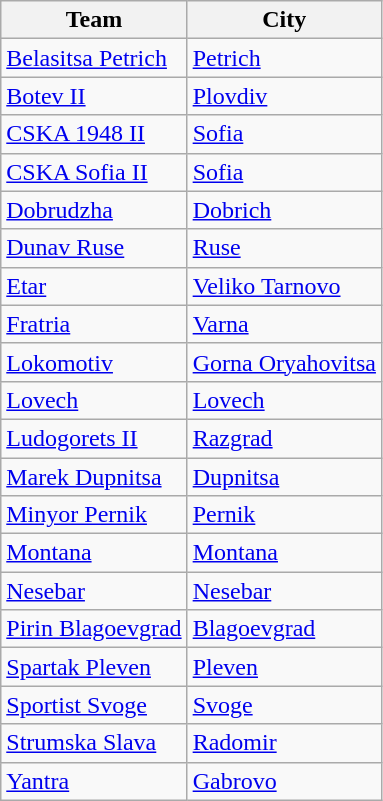<table class="wikitable sortable">
<tr>
<th>Team</th>
<th>City</th>
</tr>
<tr>
<td><a href='#'>Belasitsa Petrich</a></td>
<td><a href='#'>Petrich</a></td>
</tr>
<tr>
<td><a href='#'>Botev II</a></td>
<td><a href='#'>Plovdiv</a></td>
</tr>
<tr>
<td><a href='#'>CSKA 1948 II</a></td>
<td><a href='#'>Sofia</a></td>
</tr>
<tr>
<td><a href='#'>CSKA Sofia II</a></td>
<td><a href='#'>Sofia</a></td>
</tr>
<tr>
<td><a href='#'>Dobrudzha</a></td>
<td><a href='#'>Dobrich</a></td>
</tr>
<tr>
<td><a href='#'>Dunav Ruse</a></td>
<td><a href='#'>Ruse</a></td>
</tr>
<tr>
<td><a href='#'>Etar</a></td>
<td><a href='#'>Veliko Tarnovo</a></td>
</tr>
<tr>
<td><a href='#'>Fratria</a></td>
<td><a href='#'>Varna</a></td>
</tr>
<tr>
<td><a href='#'>Lokomotiv</a></td>
<td><a href='#'>Gorna Oryahovitsa</a></td>
</tr>
<tr>
<td><a href='#'>Lovech</a></td>
<td><a href='#'>Lovech</a></td>
</tr>
<tr>
<td><a href='#'>Ludogorets II</a></td>
<td><a href='#'>Razgrad</a></td>
</tr>
<tr>
<td><a href='#'>Marek Dupnitsa</a></td>
<td><a href='#'>Dupnitsa</a></td>
</tr>
<tr>
<td><a href='#'>Minyor Pernik</a></td>
<td><a href='#'>Pernik</a></td>
</tr>
<tr>
<td><a href='#'>Montana</a></td>
<td><a href='#'>Montana</a></td>
</tr>
<tr>
<td><a href='#'>Nesebar</a></td>
<td><a href='#'>Nesebar</a></td>
</tr>
<tr>
<td><a href='#'>Pirin Blagoevgrad</a></td>
<td><a href='#'>Blagoevgrad</a></td>
</tr>
<tr>
<td><a href='#'>Spartak Pleven</a></td>
<td><a href='#'>Pleven</a></td>
</tr>
<tr>
<td><a href='#'>Sportist Svoge</a></td>
<td><a href='#'>Svoge</a></td>
</tr>
<tr>
<td><a href='#'>Strumska Slava</a></td>
<td><a href='#'>Radomir</a></td>
</tr>
<tr>
<td><a href='#'>Yantra</a></td>
<td><a href='#'>Gabrovo</a></td>
</tr>
</table>
